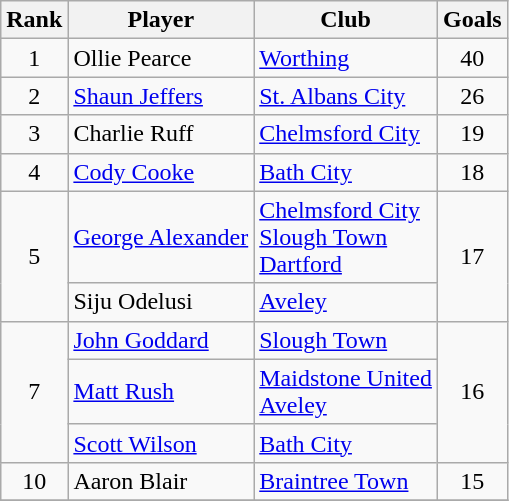<table class="wikitable" style="text-align:center">
<tr>
<th>Rank</th>
<th>Player</th>
<th>Club</th>
<th>Goals</th>
</tr>
<tr>
<td rowspan="1">1</td>
<td align=left>Ollie Pearce</td>
<td align=left><a href='#'>Worthing</a></td>
<td rowspan="1">40</td>
</tr>
<tr>
<td rowspan="1">2</td>
<td align=left><a href='#'>Shaun Jeffers</a></td>
<td align=left><a href='#'>St. Albans City</a></td>
<td rowspan="1">26</td>
</tr>
<tr>
<td rowspan="1">3</td>
<td align=left>Charlie Ruff</td>
<td align=left><a href='#'>Chelmsford City</a></td>
<td rowspan="1">19</td>
</tr>
<tr>
<td rowspan="1">4</td>
<td align=left><a href='#'>Cody Cooke</a></td>
<td align=left><a href='#'>Bath City</a></td>
<td rowspan="1">18</td>
</tr>
<tr>
<td rowspan="2">5</td>
<td align=left><a href='#'>George Alexander</a></td>
<td align=left><a href='#'>Chelmsford City</a> <br> <a href='#'>Slough Town</a> <br> <a href='#'>Dartford</a></td>
<td rowspan="2">17</td>
</tr>
<tr>
<td align=left>Siju Odelusi</td>
<td align=left><a href='#'>Aveley</a></td>
</tr>
<tr>
<td rowspan="3">7</td>
<td align=left><a href='#'>John Goddard</a></td>
<td align=left><a href='#'>Slough Town</a></td>
<td rowspan="3">16</td>
</tr>
<tr>
<td align=left><a href='#'>Matt Rush</a></td>
<td align=left><a href='#'>Maidstone United</a> <br> <a href='#'>Aveley</a></td>
</tr>
<tr>
<td align=left><a href='#'>Scott Wilson</a></td>
<td align=left><a href='#'>Bath City</a></td>
</tr>
<tr>
<td rowspan="1">10</td>
<td align=left>Aaron Blair</td>
<td align=left><a href='#'>Braintree Town</a></td>
<td rowspan="1">15</td>
</tr>
<tr>
</tr>
</table>
